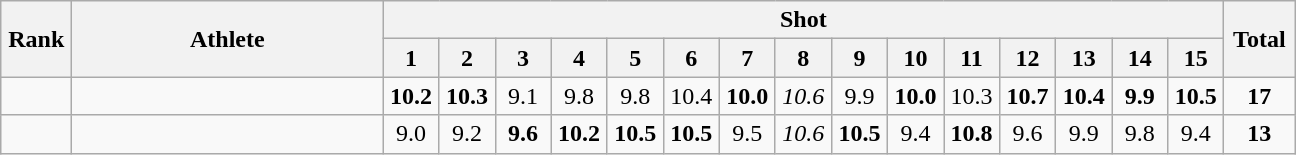<table class="wikitable" style="text-align:center">
<tr>
<th rowspan=2 width=40>Rank</th>
<th rowspan=2 width=200>Athlete</th>
<th colspan=15>Shot</th>
<th rowspan=2 width=40>Total</th>
</tr>
<tr>
<th width=30>1</th>
<th width=30>2</th>
<th width=30>3</th>
<th width=30>4</th>
<th width=30>5</th>
<th width=30>6</th>
<th width=30>7</th>
<th width=30>8</th>
<th width=30>9</th>
<th width=30>10</th>
<th width=30>11</th>
<th width=30>12</th>
<th width=30>13</th>
<th width=30>14</th>
<th width=30>15</th>
</tr>
<tr>
<td></td>
<td align=left></td>
<td><strong>10.2</strong></td>
<td><strong>10.3</strong></td>
<td>9.1</td>
<td>9.8</td>
<td>9.8</td>
<td>10.4</td>
<td><strong>10.0</strong></td>
<td><em>10.6</em></td>
<td>9.9</td>
<td><strong>10.0</strong></td>
<td>10.3</td>
<td><strong>10.7</strong></td>
<td><strong>10.4</strong></td>
<td><strong>9.9</strong></td>
<td><strong>10.5</strong></td>
<td><strong>17</strong></td>
</tr>
<tr>
<td></td>
<td align=left></td>
<td>9.0</td>
<td>9.2</td>
<td><strong>9.6</strong></td>
<td><strong>10.2</strong></td>
<td><strong>10.5</strong></td>
<td><strong>10.5</strong></td>
<td>9.5</td>
<td><em>10.6</em></td>
<td><strong>10.5</strong></td>
<td>9.4</td>
<td><strong>10.8</strong></td>
<td>9.6</td>
<td>9.9</td>
<td>9.8</td>
<td>9.4</td>
<td><strong>13</strong></td>
</tr>
</table>
